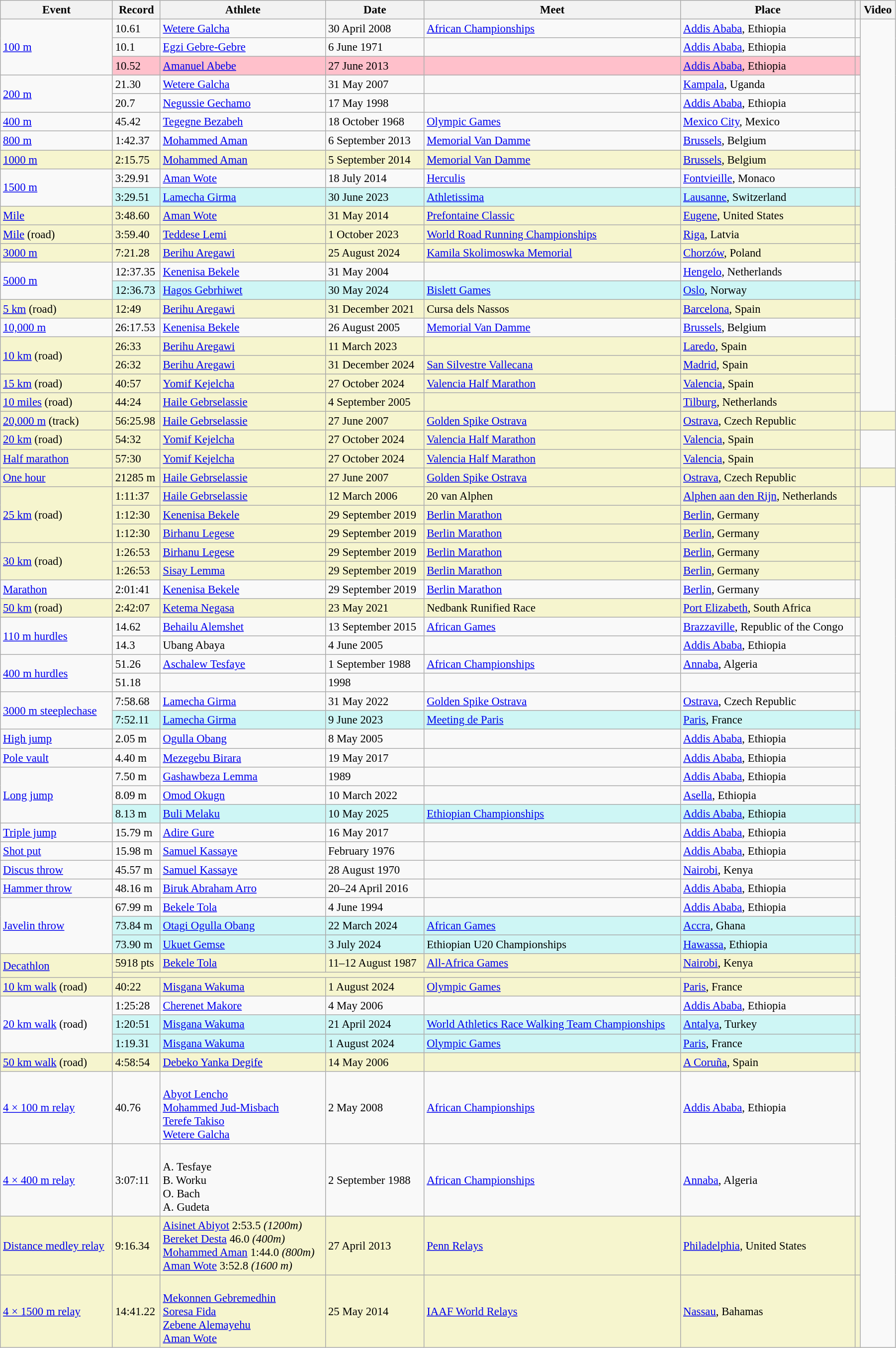<table class="wikitable" style="font-size:95%; width: 95%;">
<tr>
<th>Event</th>
<th>Record</th>
<th>Athlete</th>
<th>Date</th>
<th>Meet</th>
<th>Place</th>
<th></th>
<th>Video</th>
</tr>
<tr>
<td rowspan=3><a href='#'>100 m</a></td>
<td>10.61  </td>
<td><a href='#'>Wetere Galcha</a></td>
<td>30 April 2008</td>
<td><a href='#'>African Championships</a></td>
<td><a href='#'>Addis Ababa</a>, Ethiopia</td>
<td></td>
</tr>
<tr>
<td>10.1   </td>
<td><a href='#'>Egzi Gebre-Gebre</a></td>
<td>6 June 1971</td>
<td></td>
<td><a href='#'>Addis Ababa</a>, Ethiopia</td>
<td></td>
</tr>
<tr style="background:pink">
<td>10.52  </td>
<td><a href='#'>Amanuel Abebe</a></td>
<td>27 June 2013</td>
<td></td>
<td><a href='#'>Addis Ababa</a>, Ethiopia</td>
<td></td>
</tr>
<tr>
<td rowspan=2><a href='#'>200 m</a></td>
<td>21.30</td>
<td><a href='#'>Wetere Galcha</a></td>
<td>31 May 2007</td>
<td></td>
<td><a href='#'>Kampala</a>, Uganda</td>
<td></td>
</tr>
<tr>
<td>20.7  </td>
<td><a href='#'>Negussie Gechamo</a></td>
<td>17 May 1998</td>
<td></td>
<td><a href='#'>Addis Ababa</a>, Ethiopia</td>
<td></td>
</tr>
<tr>
<td><a href='#'>400 m</a></td>
<td>45.42 </td>
<td><a href='#'>Tegegne Bezabeh</a></td>
<td>18 October 1968</td>
<td><a href='#'>Olympic Games</a></td>
<td><a href='#'>Mexico City</a>, Mexico</td>
<td></td>
</tr>
<tr>
<td><a href='#'>800 m</a></td>
<td>1:42.37</td>
<td><a href='#'>Mohammed Aman</a></td>
<td>6 September 2013</td>
<td><a href='#'>Memorial Van Damme</a></td>
<td><a href='#'>Brussels</a>, Belgium</td>
<td></td>
</tr>
<tr style="background:#f6F5CE;">
<td><a href='#'>1000 m</a></td>
<td>2:15.75</td>
<td><a href='#'>Mohammed Aman</a></td>
<td>5 September 2014</td>
<td><a href='#'>Memorial Van Damme</a></td>
<td><a href='#'>Brussels</a>, Belgium</td>
<td></td>
</tr>
<tr>
<td rowspan="2"><a href='#'>1500 m</a></td>
<td>3:29.91</td>
<td><a href='#'>Aman Wote</a></td>
<td>18 July 2014</td>
<td><a href='#'>Herculis</a></td>
<td><a href='#'>Fontvieille</a>, Monaco</td>
<td></td>
</tr>
<tr bgcolor="#CEF6F5">
<td>3:29.51</td>
<td><a href='#'>Lamecha Girma</a></td>
<td>30 June 2023</td>
<td><a href='#'>Athletissima</a></td>
<td><a href='#'>Lausanne</a>, Switzerland</td>
<td></td>
</tr>
<tr style="background:#f6F5CE;">
<td><a href='#'>Mile</a></td>
<td>3:48.60</td>
<td><a href='#'>Aman Wote</a></td>
<td>31 May 2014</td>
<td><a href='#'>Prefontaine Classic</a></td>
<td><a href='#'>Eugene</a>, United States</td>
<td></td>
</tr>
<tr style="background:#f6F5CE;">
<td><a href='#'>Mile</a> (road)</td>
<td>3:59.40</td>
<td><a href='#'>Teddese Lemi</a></td>
<td>1 October 2023</td>
<td><a href='#'>World Road Running Championships</a></td>
<td><a href='#'>Riga</a>, Latvia</td>
<td></td>
</tr>
<tr style="background:#f6F5CE;">
<td><a href='#'>3000 m</a></td>
<td>7:21.28</td>
<td><a href='#'>Berihu Aregawi</a></td>
<td>25 August 2024</td>
<td><a href='#'>Kamila Skolimoswka Memorial</a></td>
<td><a href='#'>Chorzów</a>, Poland</td>
<td></td>
</tr>
<tr>
<td rowspan=2><a href='#'>5000 m</a></td>
<td>12:37.35</td>
<td><a href='#'>Kenenisa Bekele</a></td>
<td>31 May 2004</td>
<td></td>
<td><a href='#'>Hengelo</a>, Netherlands</td>
<td></td>
</tr>
<tr bgcolor=#CEF6F5>
<td>12:36.73</td>
<td><a href='#'>Hagos Gebrhiwet</a></td>
<td>30 May 2024</td>
<td><a href='#'>Bislett Games</a></td>
<td><a href='#'>Oslo</a>, Norway</td>
<td></td>
</tr>
<tr style="background:#f6F5CE;">
<td><a href='#'>5 km</a> (road)</td>
<td>12:49</td>
<td><a href='#'>Berihu Aregawi</a></td>
<td>31 December 2021</td>
<td>Cursa dels Nassos</td>
<td><a href='#'>Barcelona</a>, Spain</td>
<td></td>
</tr>
<tr>
<td><a href='#'>10,000 m</a></td>
<td>26:17.53</td>
<td><a href='#'>Kenenisa Bekele</a></td>
<td>26 August 2005</td>
<td><a href='#'>Memorial Van Damme</a></td>
<td><a href='#'>Brussels</a>, Belgium</td>
<td></td>
</tr>
<tr style="background:#f6F5CE;">
<td rowspan=2><a href='#'>10 km</a> (road)</td>
<td>26:33</td>
<td><a href='#'>Berihu Aregawi</a></td>
<td>11 March 2023</td>
<td></td>
<td><a href='#'>Laredo</a>, Spain</td>
<td></td>
</tr>
<tr style="background:#f6F5CE;">
<td>26:32 </td>
<td><a href='#'>Berihu Aregawi</a></td>
<td>31 December 2024</td>
<td><a href='#'>San Silvestre Vallecana</a></td>
<td><a href='#'>Madrid</a>, Spain</td>
<td></td>
</tr>
<tr style="background:#f6F5CE;">
<td><a href='#'>15 km</a> (road)</td>
<td>40:57</td>
<td><a href='#'>Yomif Kejelcha</a></td>
<td>27 October 2024</td>
<td><a href='#'>Valencia Half Marathon</a></td>
<td><a href='#'>Valencia</a>, Spain</td>
<td></td>
</tr>
<tr style="background:#f6F5CE;">
<td><a href='#'>10 miles</a> (road)</td>
<td>44:24 </td>
<td><a href='#'>Haile Gebrselassie</a></td>
<td>4 September 2005</td>
<td></td>
<td><a href='#'>Tilburg</a>, Netherlands</td>
<td></td>
</tr>
<tr style="background:#f6F5CE;">
<td><a href='#'>20,000 m</a> (track)</td>
<td>56:25.98</td>
<td><a href='#'>Haile Gebrselassie</a></td>
<td>27 June 2007</td>
<td><a href='#'>Golden Spike Ostrava</a></td>
<td><a href='#'>Ostrava</a>, Czech Republic</td>
<td></td>
<td></td>
</tr>
<tr style="background:#f6F5CE;">
<td><a href='#'>20 km</a> (road)</td>
<td>54:32</td>
<td><a href='#'>Yomif Kejelcha</a></td>
<td>27 October 2024</td>
<td><a href='#'>Valencia Half Marathon</a></td>
<td><a href='#'>Valencia</a>, Spain</td>
<td></td>
</tr>
<tr style="background:#f6F5CE;">
<td><a href='#'>Half marathon</a></td>
<td>57:30</td>
<td><a href='#'>Yomif Kejelcha</a></td>
<td>27 October 2024</td>
<td><a href='#'>Valencia Half Marathon</a></td>
<td><a href='#'>Valencia</a>, Spain</td>
<td></td>
</tr>
<tr style="background:#f6F5CE;">
<td><a href='#'>One hour</a></td>
<td>21285 m</td>
<td><a href='#'>Haile Gebrselassie</a></td>
<td>27 June 2007</td>
<td><a href='#'>Golden Spike Ostrava</a></td>
<td><a href='#'>Ostrava</a>, Czech Republic</td>
<td></td>
<td></td>
</tr>
<tr style="background:#f6F5CE;">
<td rowspan=3><a href='#'>25 km</a> (road)</td>
<td>1:11:37 </td>
<td><a href='#'>Haile Gebrselassie</a></td>
<td>12 March 2006</td>
<td>20 van Alphen</td>
<td><a href='#'>Alphen aan den Rijn</a>, Netherlands</td>
<td></td>
</tr>
<tr style="background:#f6F5CE;">
<td>1:12:30</td>
<td><a href='#'>Kenenisa Bekele</a></td>
<td>29 September 2019</td>
<td><a href='#'>Berlin Marathon</a></td>
<td><a href='#'>Berlin</a>, Germany</td>
<td></td>
</tr>
<tr style="background:#f6F5CE;">
<td>1:12:30</td>
<td><a href='#'>Birhanu Legese</a></td>
<td>29 September 2019</td>
<td><a href='#'>Berlin Marathon</a></td>
<td><a href='#'>Berlin</a>, Germany</td>
<td></td>
</tr>
<tr style="background:#f6F5CE;">
<td rowspan=2><a href='#'>30 km</a> (road)</td>
<td>1:26:53</td>
<td><a href='#'>Birhanu Legese</a></td>
<td>29 September 2019</td>
<td><a href='#'>Berlin Marathon</a></td>
<td><a href='#'>Berlin</a>, Germany</td>
<td></td>
</tr>
<tr style="background:#f6F5CE;">
<td>1:26:53</td>
<td><a href='#'>Sisay Lemma</a></td>
<td>29 September 2019</td>
<td><a href='#'>Berlin Marathon</a></td>
<td><a href='#'>Berlin</a>, Germany</td>
<td></td>
</tr>
<tr>
<td><a href='#'>Marathon</a></td>
<td>2:01:41</td>
<td><a href='#'>Kenenisa Bekele</a></td>
<td>29 September 2019</td>
<td><a href='#'>Berlin Marathon</a></td>
<td><a href='#'>Berlin</a>, Germany</td>
<td></td>
</tr>
<tr style="background:#f6F5CE;">
<td><a href='#'>50 km</a> (road)</td>
<td>2:42:07</td>
<td><a href='#'>Ketema Negasa</a></td>
<td>23 May 2021</td>
<td>Nedbank Runified Race</td>
<td><a href='#'>Port Elizabeth</a>, South Africa</td>
<td></td>
</tr>
<tr>
<td rowspan=2><a href='#'>110 m hurdles</a></td>
<td>14.62 </td>
<td><a href='#'>Behailu Alemshet</a></td>
<td>13 September 2015</td>
<td><a href='#'>African Games</a></td>
<td><a href='#'>Brazzaville</a>, Republic of the Congo</td>
<td></td>
</tr>
<tr>
<td>14.3  </td>
<td>Ubang Abaya</td>
<td>4 June 2005</td>
<td></td>
<td><a href='#'>Addis Ababa</a>, Ethiopia</td>
<td></td>
</tr>
<tr>
<td rowspan=2><a href='#'>400 m hurdles</a></td>
<td>51.26</td>
<td><a href='#'>Aschalew Tesfaye</a></td>
<td>1 September 1988</td>
<td><a href='#'>African Championships</a></td>
<td><a href='#'>Annaba</a>, Algeria</td>
<td></td>
</tr>
<tr>
<td>51.18 </td>
<td></td>
<td>1998</td>
<td></td>
<td></td>
<td></td>
</tr>
<tr>
<td rowspan="2"><a href='#'>3000 m steeplechase</a></td>
<td>7:58.68</td>
<td><a href='#'>Lamecha Girma</a></td>
<td>31 May 2022</td>
<td><a href='#'>Golden Spike Ostrava</a></td>
<td><a href='#'>Ostrava</a>, Czech Republic</td>
<td></td>
</tr>
<tr bgcolor="#CEF6F5">
<td>7:52.11</td>
<td><a href='#'>Lamecha Girma</a></td>
<td>9 June 2023</td>
<td><a href='#'>Meeting de Paris</a></td>
<td><a href='#'>Paris</a>, France</td>
<td></td>
</tr>
<tr>
<td><a href='#'>High jump</a></td>
<td>2.05 m </td>
<td><a href='#'>Ogulla Obang</a></td>
<td>8 May 2005</td>
<td></td>
<td><a href='#'>Addis Ababa</a>, Ethiopia</td>
<td></td>
</tr>
<tr>
<td><a href='#'>Pole vault</a></td>
<td>4.40 m</td>
<td><a href='#'>Mezegebu Birara</a></td>
<td>19 May 2017</td>
<td></td>
<td><a href='#'>Addis Ababa</a>, Ethiopia</td>
<td></td>
</tr>
<tr>
<td rowspan=3><a href='#'>Long jump</a></td>
<td>7.50 m </td>
<td><a href='#'>Gashawbeza Lemma</a></td>
<td>1989</td>
<td></td>
<td><a href='#'>Addis Ababa</a>, Ethiopia</td>
<td></td>
</tr>
<tr>
<td>8.09 m  </td>
<td><a href='#'>Omod Okugn</a></td>
<td>10 March 2022</td>
<td></td>
<td><a href='#'>Asella</a>, Ethiopia</td>
<td></td>
</tr>
<tr bgcolor=#CEF6F5>
<td>8.13 m  </td>
<td><a href='#'>Buli Melaku</a></td>
<td>10 May 2025</td>
<td><a href='#'>Ethiopian Championships</a></td>
<td><a href='#'>Addis Ababa</a>, Ethiopia</td>
<td></td>
</tr>
<tr>
<td><a href='#'>Triple jump</a></td>
<td>15.79 m </td>
<td><a href='#'>Adire Gure</a></td>
<td>16 May 2017</td>
<td></td>
<td><a href='#'>Addis Ababa</a>, Ethiopia</td>
<td></td>
</tr>
<tr>
<td><a href='#'>Shot put</a></td>
<td>15.98 m </td>
<td><a href='#'>Samuel Kassaye</a></td>
<td>February 1976</td>
<td></td>
<td><a href='#'>Addis Ababa</a>, Ethiopia</td>
<td></td>
</tr>
<tr>
<td><a href='#'>Discus throw</a></td>
<td>45.57 m </td>
<td><a href='#'>Samuel Kassaye</a></td>
<td>28 August 1970</td>
<td></td>
<td><a href='#'>Nairobi</a>, Kenya</td>
<td></td>
</tr>
<tr>
<td><a href='#'>Hammer throw</a></td>
<td>48.16 m</td>
<td><a href='#'>Biruk Abraham Arro</a></td>
<td>20–24 April 2016</td>
<td></td>
<td><a href='#'>Addis Ababa</a>, Ethiopia</td>
<td></td>
</tr>
<tr>
<td rowspan=3><a href='#'>Javelin throw</a></td>
<td>67.99 m </td>
<td><a href='#'>Bekele Tola</a></td>
<td>4 June 1994</td>
<td></td>
<td><a href='#'>Addis Ababa</a>, Ethiopia</td>
<td></td>
</tr>
<tr bgcolor="#CEF6F5">
<td>73.84 m</td>
<td><a href='#'>Otagi Ogulla Obang</a></td>
<td>22 March 2024</td>
<td><a href='#'>African Games</a></td>
<td><a href='#'>Accra</a>, Ghana</td>
<td></td>
</tr>
<tr bgcolor="#CEF6F5">
<td>73.90 m</td>
<td><a href='#'>Ukuet Gemse</a></td>
<td>3 July 2024</td>
<td>Ethiopian U20 Championships</td>
<td><a href='#'>Hawassa</a>, Ethiopia</td>
<td></td>
</tr>
<tr style="background:#f6F5CE;">
<td rowspan=2><a href='#'>Decathlon</a></td>
<td>5918 pts </td>
<td><a href='#'>Bekele Tola</a></td>
<td>11–12 August 1987</td>
<td><a href='#'>All-Africa Games</a></td>
<td><a href='#'>Nairobi</a>, Kenya</td>
<td></td>
</tr>
<tr style="background:#f6F5CE;">
<td colspan=5></td>
<td></td>
</tr>
<tr style="background:#f6F5CE;">
<td><a href='#'>10 km walk</a> (road)</td>
<td>40:22</td>
<td><a href='#'>Misgana Wakuma</a></td>
<td>1 August 2024</td>
<td><a href='#'>Olympic Games</a></td>
<td><a href='#'>Paris</a>, France</td>
<td></td>
</tr>
<tr>
<td rowspan=3><a href='#'>20 km walk</a> (road)</td>
<td>1:25:28 </td>
<td><a href='#'>Cherenet Makore</a></td>
<td>4 May 2006</td>
<td></td>
<td><a href='#'>Addis Ababa</a>, Ethiopia</td>
<td></td>
</tr>
<tr bgcolor="#CEF6F5">
<td>1:20:51</td>
<td><a href='#'>Misgana Wakuma</a></td>
<td>21 April 2024</td>
<td><a href='#'>World Athletics Race Walking Team Championships</a></td>
<td><a href='#'>Antalya</a>, Turkey</td>
<td></td>
</tr>
<tr bgcolor="#CEF6F5">
<td>1:19.31</td>
<td><a href='#'>Misgana Wakuma</a></td>
<td>1 August 2024</td>
<td><a href='#'>Olympic Games</a></td>
<td><a href='#'>Paris</a>, France</td>
<td></td>
</tr>
<tr style="background:#f6F5CE;">
<td><a href='#'>50 km walk</a> (road)</td>
<td>4:58:54</td>
<td><a href='#'>Debeko Yanka Degife</a></td>
<td>14 May 2006</td>
<td></td>
<td><a href='#'>A Coruña</a>, Spain</td>
<td></td>
</tr>
<tr>
<td><a href='#'>4 × 100 m relay</a></td>
<td>40.76 </td>
<td><br><a href='#'>Abyot Lencho</a><br><a href='#'>Mohammed Jud-Misbach</a><br><a href='#'>Terefe Takiso</a><br><a href='#'>Wetere Galcha</a></td>
<td>2 May 2008</td>
<td><a href='#'>African Championships</a></td>
<td><a href='#'>Addis Ababa</a>, Ethiopia</td>
<td></td>
</tr>
<tr>
<td><a href='#'>4 × 400 m relay</a></td>
<td>3:07:11</td>
<td><br>A. Tesfaye<br>B. Worku<br>O. Bach<br>A. Gudeta</td>
<td>2 September 1988</td>
<td><a href='#'>African Championships</a></td>
<td><a href='#'>Annaba</a>, Algeria</td>
<td></td>
</tr>
<tr style="background:#f6F5CE;">
<td><a href='#'>Distance medley relay</a></td>
<td>9:16.34</td>
<td><a href='#'>Aisinet Abiyot</a> 2:53.5 <em>(1200m)</em><br><a href='#'>Bereket Desta</a> 46.0 <em>(400m)</em><br><a href='#'>Mohammed Aman</a> 1:44.0 <em>(800m)</em><br><a href='#'>Aman Wote</a> 3:52.8 <em>(1600 m)</em></td>
<td>27 April 2013</td>
<td><a href='#'>Penn Relays</a></td>
<td><a href='#'>Philadelphia</a>, United States</td>
<td></td>
</tr>
<tr style="background:#f6F5CE;">
<td><a href='#'>4 × 1500 m relay</a></td>
<td>14:41.22</td>
<td><br><a href='#'>Mekonnen Gebremedhin</a><br><a href='#'>Soresa Fida</a><br><a href='#'>Zebene Alemayehu</a><br><a href='#'>Aman Wote</a></td>
<td>25 May 2014</td>
<td><a href='#'>IAAF World Relays</a></td>
<td><a href='#'>Nassau</a>, Bahamas</td>
<td></td>
</tr>
</table>
